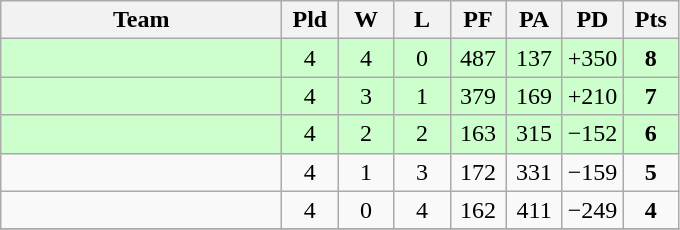<table class=wikitable style="text-align:center">
<tr>
<th width=180>Team</th>
<th width=30>Pld</th>
<th width=30>W</th>
<th width=30>L</th>
<th width=30>PF</th>
<th width=30>PA</th>
<th width=30>PD</th>
<th width=30>Pts</th>
</tr>
<tr bgcolor="#ccffcc">
<td align="left"></td>
<td>4</td>
<td>4</td>
<td>0</td>
<td>487</td>
<td>137</td>
<td>+350</td>
<td><strong>8</strong></td>
</tr>
<tr bgcolor="#ccffcc">
<td align="left"></td>
<td>4</td>
<td>3</td>
<td>1</td>
<td>379</td>
<td>169</td>
<td>+210</td>
<td><strong>7</strong></td>
</tr>
<tr bgcolor="#ccffcc">
<td align="left"></td>
<td>4</td>
<td>2</td>
<td>2</td>
<td>163</td>
<td>315</td>
<td>−152</td>
<td><strong>6</strong></td>
</tr>
<tr>
<td align="left"></td>
<td>4</td>
<td>1</td>
<td>3</td>
<td>172</td>
<td>331</td>
<td>−159</td>
<td><strong>5</strong></td>
</tr>
<tr>
<td align="left"></td>
<td>4</td>
<td>0</td>
<td>4</td>
<td>162</td>
<td>411</td>
<td>−249</td>
<td><strong>4</strong></td>
</tr>
<tr>
</tr>
</table>
